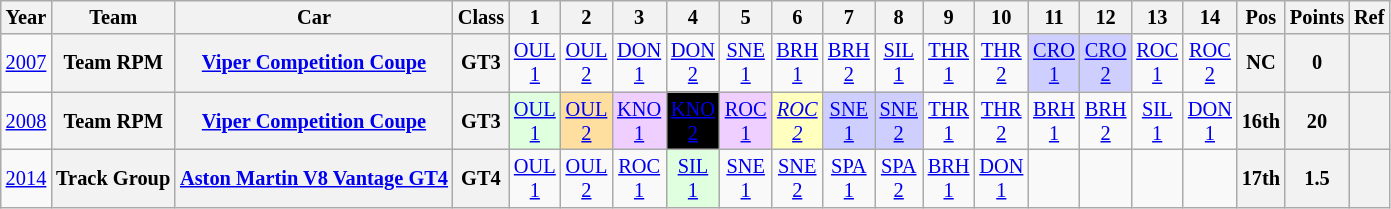<table class="wikitable" style="text-align:center; font-size:85%">
<tr>
<th>Year</th>
<th>Team</th>
<th>Car</th>
<th>Class</th>
<th>1</th>
<th>2</th>
<th>3</th>
<th>4</th>
<th>5</th>
<th>6</th>
<th>7</th>
<th>8</th>
<th>9</th>
<th>10</th>
<th>11</th>
<th>12</th>
<th>13</th>
<th>14</th>
<th>Pos</th>
<th>Points</th>
<th>Ref</th>
</tr>
<tr>
<td><a href='#'>2007</a></td>
<th nowrap>Team RPM</th>
<th nowrap><a href='#'>Viper Competition Coupe</a></th>
<th>GT3</th>
<td><a href='#'>OUL<br>1</a></td>
<td><a href='#'>OUL<br>2</a></td>
<td><a href='#'>DON<br>1</a></td>
<td><a href='#'>DON<br>2</a></td>
<td><a href='#'>SNE<br>1</a></td>
<td><a href='#'>BRH<br>1</a></td>
<td><a href='#'>BRH<br>2</a></td>
<td><a href='#'>SIL<br>1</a></td>
<td><a href='#'>THR<br>1</a></td>
<td><a href='#'>THR<br>2</a></td>
<td style="background:#CFCFFF;"><a href='#'>CRO<br>1</a><br></td>
<td style="background:#CFCFFF;"><a href='#'>CRO<br>2</a><br></td>
<td><a href='#'>ROC<br>1</a></td>
<td><a href='#'>ROC<br>2</a></td>
<th>NC</th>
<th>0</th>
<th></th>
</tr>
<tr>
<td><a href='#'>2008</a></td>
<th nowrap>Team RPM</th>
<th nowrap><a href='#'>Viper Competition Coupe</a></th>
<th>GT3</th>
<td style="background:#DFFFDF;"><a href='#'>OUL<br>1</a><br></td>
<td style="background:#FFDF9F;"><a href='#'>OUL<br>2</a><br></td>
<td style="background:#EFCFFF;"><a href='#'>KNO<br>1</a><br></td>
<td style="background:#000000; color:white"><a href='#'><span>KNO<br>2</span></a><br></td>
<td style="background:#EFCFFF;"><a href='#'>ROC<br>1</a><br></td>
<td style="background:#FFFFBF;"><em><a href='#'>ROC<br>2</a></em><br></td>
<td style="background:#CFCFFF;"><a href='#'>SNE<br>1</a><br></td>
<td style="background:#CFCFFF;"><a href='#'>SNE<br>2</a><br></td>
<td><a href='#'>THR<br>1</a></td>
<td><a href='#'>THR<br>2</a></td>
<td><a href='#'>BRH<br>1</a></td>
<td><a href='#'>BRH<br>2</a></td>
<td><a href='#'>SIL<br>1</a></td>
<td><a href='#'>DON<br>1</a></td>
<th>16th</th>
<th>20</th>
<th></th>
</tr>
<tr>
<td><a href='#'>2014</a></td>
<th nowrap>Track Group</th>
<th nowrap><a href='#'>Aston Martin V8 Vantage GT4</a></th>
<th>GT4</th>
<td><a href='#'>OUL<br>1</a></td>
<td><a href='#'>OUL<br>2</a></td>
<td><a href='#'>ROC<br>1</a></td>
<td style="background:#DFFFDF;"><a href='#'>SIL<br>1</a><br></td>
<td><a href='#'>SNE<br>1</a></td>
<td><a href='#'>SNE<br>2</a></td>
<td><a href='#'>SPA<br>1</a></td>
<td><a href='#'>SPA<br>2</a></td>
<td><a href='#'>BRH<br>1</a></td>
<td><a href='#'>DON<br>1</a></td>
<td></td>
<td></td>
<td></td>
<td></td>
<th>17th</th>
<th>1.5</th>
<th></th>
</tr>
</table>
